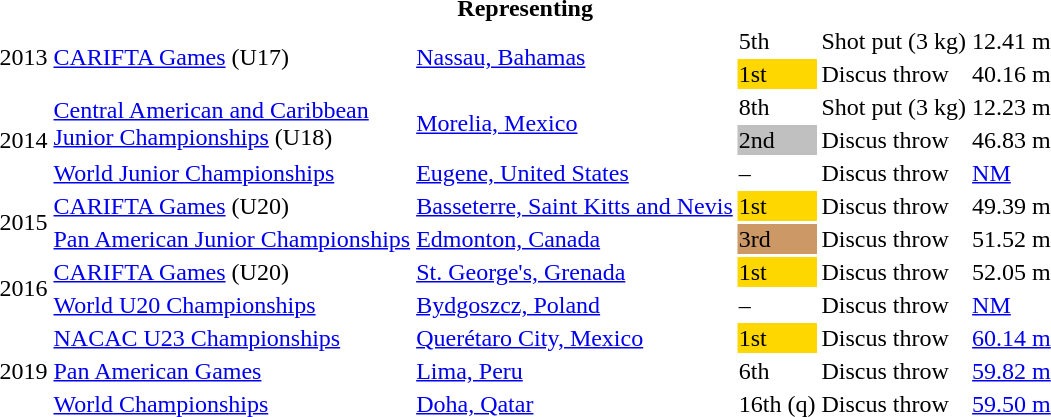<table>
<tr>
<th colspan="6">Representing </th>
</tr>
<tr>
<td rowspan=2>2013</td>
<td rowspan=2><a href='#'>CARIFTA Games</a> (U17)</td>
<td rowspan=2><a href='#'>Nassau, Bahamas</a></td>
<td>5th</td>
<td>Shot put (3 kg)</td>
<td>12.41 m</td>
</tr>
<tr>
<td bgcolor=gold>1st</td>
<td>Discus throw</td>
<td>40.16 m</td>
</tr>
<tr>
<td rowspan=3>2014</td>
<td rowspan=2><a href='#'>Central American and Caribbean<br>Junior Championships</a> (U18)</td>
<td rowspan=2><a href='#'>Morelia, Mexico</a></td>
<td>8th</td>
<td>Shot put (3 kg)</td>
<td>12.23 m</td>
</tr>
<tr>
<td bgcolor=silver>2nd</td>
<td>Discus throw</td>
<td>46.83 m</td>
</tr>
<tr>
<td><a href='#'>World Junior Championships</a></td>
<td><a href='#'>Eugene, United States</a></td>
<td>–</td>
<td>Discus throw</td>
<td><a href='#'>NM</a></td>
</tr>
<tr>
<td rowspan=2>2015</td>
<td><a href='#'>CARIFTA Games</a> (U20)</td>
<td><a href='#'>Basseterre, Saint Kitts and Nevis</a></td>
<td bgcolor=gold>1st</td>
<td>Discus throw</td>
<td>49.39 m</td>
</tr>
<tr>
<td><a href='#'>Pan American Junior Championships</a></td>
<td><a href='#'>Edmonton, Canada</a></td>
<td bgcolor=cc9966>3rd</td>
<td>Discus throw</td>
<td>51.52 m</td>
</tr>
<tr>
<td rowspan=2>2016</td>
<td><a href='#'>CARIFTA Games</a> (U20)</td>
<td><a href='#'>St. George's, Grenada</a></td>
<td bgcolor=gold>1st</td>
<td>Discus throw</td>
<td>52.05 m</td>
</tr>
<tr>
<td><a href='#'>World U20 Championships</a></td>
<td><a href='#'>Bydgoszcz, Poland</a></td>
<td>–</td>
<td>Discus throw</td>
<td><a href='#'>NM</a></td>
</tr>
<tr>
<td rowspan=3>2019</td>
<td><a href='#'>NACAC U23 Championships</a></td>
<td><a href='#'>Querétaro City, Mexico</a></td>
<td bgcolor=gold>1st</td>
<td>Discus throw</td>
<td><a href='#'>60.14 m</a></td>
</tr>
<tr>
<td><a href='#'>Pan American Games</a></td>
<td><a href='#'>Lima, Peru</a></td>
<td>6th</td>
<td>Discus throw</td>
<td><a href='#'>59.82 m</a></td>
</tr>
<tr>
<td><a href='#'>World Championships</a></td>
<td><a href='#'>Doha, Qatar</a></td>
<td>16th (q)</td>
<td>Discus throw</td>
<td><a href='#'>59.50 m</a></td>
</tr>
</table>
